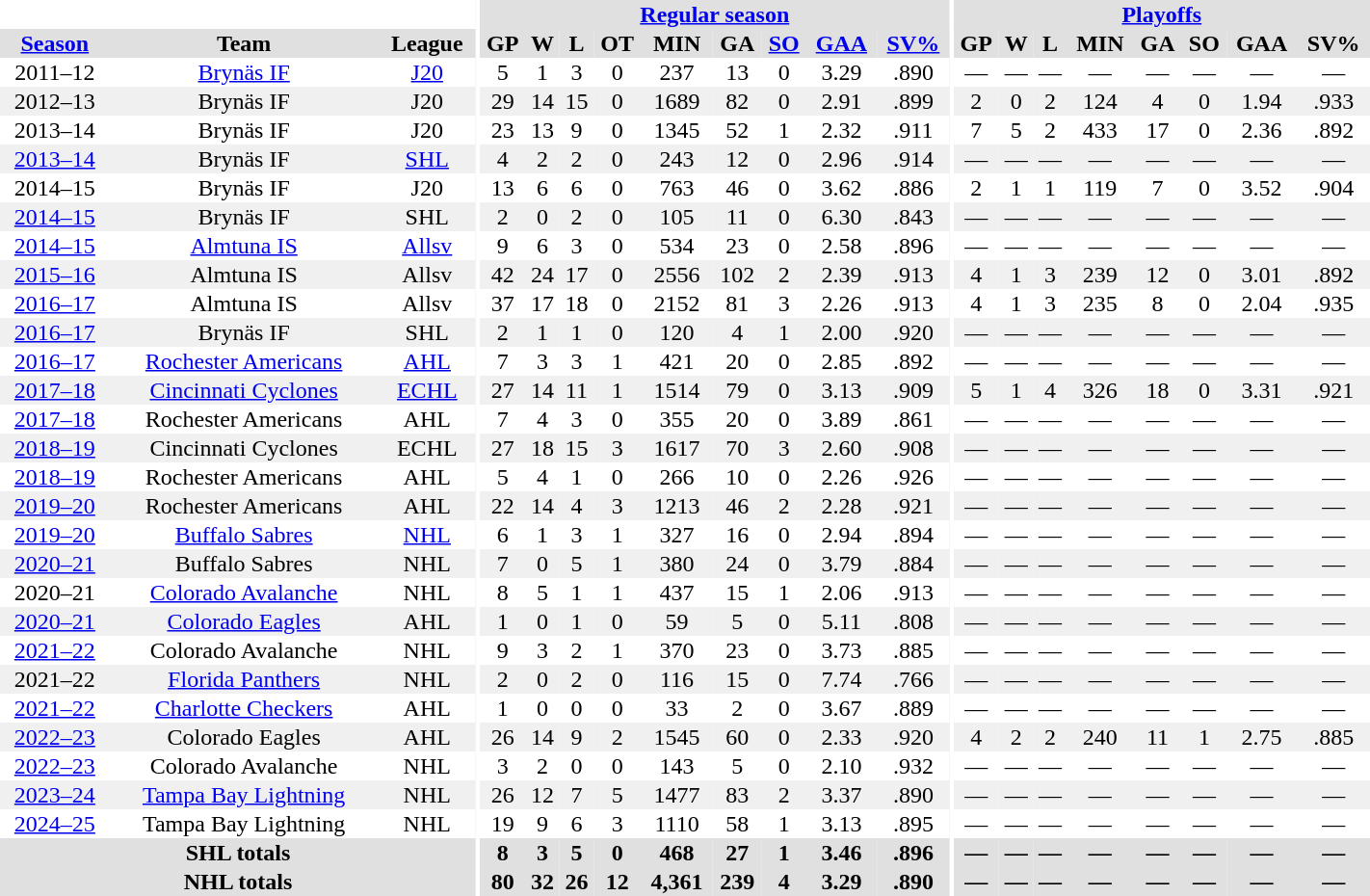<table border="0" cellpadding="1" cellspacing="0" style="text-align:center; width:75%">
<tr ALIGN="center" bgcolor="#e0e0e0">
<th align="center" colspan="3" bgcolor="#ffffff"></th>
<th align="center" rowspan="99" bgcolor="#ffffff"></th>
<th align="center" colspan="9" bgcolor="#e0e0e0"><a href='#'>Regular season</a></th>
<th align="center" rowspan="99" bgcolor="#ffffff"></th>
<th align="center" colspan="8" bgcolor="#e0e0e0"><a href='#'>Playoffs</a></th>
</tr>
<tr ALIGN="center" bgcolor="#e0e0e0">
<th><a href='#'>Season</a></th>
<th>Team</th>
<th>League</th>
<th>GP</th>
<th>W</th>
<th>L</th>
<th>OT</th>
<th>MIN</th>
<th>GA</th>
<th><a href='#'>SO</a></th>
<th><a href='#'>GAA</a></th>
<th><a href='#'>SV%</a></th>
<th>GP</th>
<th>W</th>
<th>L</th>
<th>MIN</th>
<th>GA</th>
<th>SO</th>
<th>GAA</th>
<th>SV%</th>
</tr>
<tr ALIGN="center">
<td>2011–12</td>
<td><a href='#'>Brynäs IF</a></td>
<td><a href='#'>J20</a></td>
<td>5</td>
<td>1</td>
<td>3</td>
<td>0</td>
<td>237</td>
<td>13</td>
<td>0</td>
<td>3.29</td>
<td>.890</td>
<td>—</td>
<td>—</td>
<td>—</td>
<td>—</td>
<td>—</td>
<td>—</td>
<td>—</td>
<td>—</td>
</tr>
<tr ALIGN="center" bgcolor="#f0f0f0">
<td>2012–13</td>
<td>Brynäs IF</td>
<td>J20</td>
<td>29</td>
<td>14</td>
<td>15</td>
<td>0</td>
<td>1689</td>
<td>82</td>
<td>0</td>
<td>2.91</td>
<td>.899</td>
<td>2</td>
<td>0</td>
<td>2</td>
<td>124</td>
<td>4</td>
<td>0</td>
<td>1.94</td>
<td>.933</td>
</tr>
<tr ALIGN="center">
<td>2013–14</td>
<td>Brynäs IF</td>
<td>J20</td>
<td>23</td>
<td>13</td>
<td>9</td>
<td>0</td>
<td>1345</td>
<td>52</td>
<td>1</td>
<td>2.32</td>
<td>.911</td>
<td>7</td>
<td>5</td>
<td>2</td>
<td>433</td>
<td>17</td>
<td>0</td>
<td>2.36</td>
<td>.892</td>
</tr>
<tr ALIGN="center" bgcolor="#f0f0f0">
<td><a href='#'>2013–14</a></td>
<td>Brynäs IF</td>
<td><a href='#'>SHL</a></td>
<td>4</td>
<td>2</td>
<td>2</td>
<td>0</td>
<td>243</td>
<td>12</td>
<td>0</td>
<td>2.96</td>
<td>.914</td>
<td>—</td>
<td>—</td>
<td>—</td>
<td>—</td>
<td>—</td>
<td>—</td>
<td>—</td>
<td>—</td>
</tr>
<tr ALIGN="center">
<td>2014–15</td>
<td>Brynäs IF</td>
<td>J20</td>
<td>13</td>
<td>6</td>
<td>6</td>
<td>0</td>
<td>763</td>
<td>46</td>
<td>0</td>
<td>3.62</td>
<td>.886</td>
<td>2</td>
<td>1</td>
<td>1</td>
<td>119</td>
<td>7</td>
<td>0</td>
<td>3.52</td>
<td>.904</td>
</tr>
<tr ALIGN="center" bgcolor="#f0f0f0">
<td><a href='#'>2014–15</a></td>
<td>Brynäs IF</td>
<td>SHL</td>
<td>2</td>
<td>0</td>
<td>2</td>
<td>0</td>
<td>105</td>
<td>11</td>
<td>0</td>
<td>6.30</td>
<td>.843</td>
<td>—</td>
<td>—</td>
<td>—</td>
<td>—</td>
<td>—</td>
<td>—</td>
<td>—</td>
<td>—</td>
</tr>
<tr ALIGN="center">
<td><a href='#'>2014–15</a></td>
<td><a href='#'>Almtuna IS</a></td>
<td><a href='#'>Allsv</a></td>
<td>9</td>
<td>6</td>
<td>3</td>
<td>0</td>
<td>534</td>
<td>23</td>
<td>0</td>
<td>2.58</td>
<td>.896</td>
<td>—</td>
<td>—</td>
<td>—</td>
<td>—</td>
<td>—</td>
<td>—</td>
<td>—</td>
<td>—</td>
</tr>
<tr ALIGN="center" bgcolor="#f0f0f0">
<td><a href='#'>2015–16</a></td>
<td>Almtuna IS</td>
<td>Allsv</td>
<td>42</td>
<td>24</td>
<td>17</td>
<td>0</td>
<td>2556</td>
<td>102</td>
<td>2</td>
<td>2.39</td>
<td>.913</td>
<td>4</td>
<td>1</td>
<td>3</td>
<td>239</td>
<td>12</td>
<td>0</td>
<td>3.01</td>
<td>.892</td>
</tr>
<tr ALIGN="center">
<td><a href='#'>2016–17</a></td>
<td>Almtuna IS</td>
<td>Allsv</td>
<td>37</td>
<td>17</td>
<td>18</td>
<td>0</td>
<td>2152</td>
<td>81</td>
<td>3</td>
<td>2.26</td>
<td>.913</td>
<td>4</td>
<td>1</td>
<td>3</td>
<td>235</td>
<td>8</td>
<td>0</td>
<td>2.04</td>
<td>.935</td>
</tr>
<tr ALIGN="center" bgcolor="#f0f0f0">
<td><a href='#'>2016–17</a></td>
<td>Brynäs IF</td>
<td>SHL</td>
<td>2</td>
<td>1</td>
<td>1</td>
<td>0</td>
<td>120</td>
<td>4</td>
<td>1</td>
<td>2.00</td>
<td>.920</td>
<td>—</td>
<td>—</td>
<td>—</td>
<td>—</td>
<td>—</td>
<td>—</td>
<td>—</td>
<td>—</td>
</tr>
<tr ALIGN="center">
<td><a href='#'>2016–17</a></td>
<td><a href='#'>Rochester Americans</a></td>
<td><a href='#'>AHL</a></td>
<td>7</td>
<td>3</td>
<td>3</td>
<td>1</td>
<td>421</td>
<td>20</td>
<td>0</td>
<td>2.85</td>
<td>.892</td>
<td>—</td>
<td>—</td>
<td>—</td>
<td>—</td>
<td>—</td>
<td>—</td>
<td>—</td>
<td>—</td>
</tr>
<tr ALIGN="center" bgcolor="#f0f0f0">
<td><a href='#'>2017–18</a></td>
<td><a href='#'>Cincinnati Cyclones</a></td>
<td><a href='#'>ECHL</a></td>
<td>27</td>
<td>14</td>
<td>11</td>
<td>1</td>
<td>1514</td>
<td>79</td>
<td>0</td>
<td>3.13</td>
<td>.909</td>
<td>5</td>
<td>1</td>
<td>4</td>
<td>326</td>
<td>18</td>
<td>0</td>
<td>3.31</td>
<td>.921</td>
</tr>
<tr ALIGN="center">
<td><a href='#'>2017–18</a></td>
<td>Rochester Americans</td>
<td>AHL</td>
<td>7</td>
<td>4</td>
<td>3</td>
<td>0</td>
<td>355</td>
<td>20</td>
<td>0</td>
<td>3.89</td>
<td>.861</td>
<td>—</td>
<td>—</td>
<td>—</td>
<td>—</td>
<td>—</td>
<td>—</td>
<td>—</td>
<td>—</td>
</tr>
<tr ALIGN="center" bgcolor="#f0f0f0">
<td><a href='#'>2018–19</a></td>
<td>Cincinnati Cyclones</td>
<td>ECHL</td>
<td>27</td>
<td>18</td>
<td>15</td>
<td>3</td>
<td>1617</td>
<td>70</td>
<td>3</td>
<td>2.60</td>
<td>.908</td>
<td>—</td>
<td>—</td>
<td>—</td>
<td>—</td>
<td>—</td>
<td>—</td>
<td>—</td>
<td>—</td>
</tr>
<tr ALIGN="center">
<td><a href='#'>2018–19</a></td>
<td>Rochester Americans</td>
<td>AHL</td>
<td>5</td>
<td>4</td>
<td>1</td>
<td>0</td>
<td>266</td>
<td>10</td>
<td>0</td>
<td>2.26</td>
<td>.926</td>
<td>—</td>
<td>—</td>
<td>—</td>
<td>—</td>
<td>—</td>
<td>—</td>
<td>—</td>
<td>—</td>
</tr>
<tr ALIGN="center" bgcolor="#f0f0f0">
<td><a href='#'>2019–20</a></td>
<td>Rochester Americans</td>
<td>AHL</td>
<td>22</td>
<td>14</td>
<td>4</td>
<td>3</td>
<td>1213</td>
<td>46</td>
<td>2</td>
<td>2.28</td>
<td>.921</td>
<td>—</td>
<td>—</td>
<td>—</td>
<td>—</td>
<td>—</td>
<td>—</td>
<td>—</td>
<td>—</td>
</tr>
<tr ALIGN="center">
<td><a href='#'>2019–20</a></td>
<td><a href='#'>Buffalo Sabres</a></td>
<td><a href='#'>NHL</a></td>
<td>6</td>
<td>1</td>
<td>3</td>
<td>1</td>
<td>327</td>
<td>16</td>
<td>0</td>
<td>2.94</td>
<td>.894</td>
<td>—</td>
<td>—</td>
<td>—</td>
<td>—</td>
<td>—</td>
<td>—</td>
<td>—</td>
<td>—</td>
</tr>
<tr ALIGN="center" bgcolor="#f0f0f0">
<td><a href='#'>2020–21</a></td>
<td>Buffalo Sabres</td>
<td>NHL</td>
<td>7</td>
<td>0</td>
<td>5</td>
<td>1</td>
<td>380</td>
<td>24</td>
<td>0</td>
<td>3.79</td>
<td>.884</td>
<td>—</td>
<td>—</td>
<td>—</td>
<td>—</td>
<td>—</td>
<td>—</td>
<td>—</td>
<td>—</td>
</tr>
<tr ALIGN="center">
<td>2020–21</td>
<td><a href='#'>Colorado Avalanche</a></td>
<td>NHL</td>
<td>8</td>
<td>5</td>
<td>1</td>
<td>1</td>
<td>437</td>
<td>15</td>
<td>1</td>
<td>2.06</td>
<td>.913</td>
<td>—</td>
<td>—</td>
<td>—</td>
<td>—</td>
<td>—</td>
<td>—</td>
<td>—</td>
<td>—</td>
</tr>
<tr ALIGN="center" bgcolor="#f0f0f0">
<td><a href='#'>2020–21</a></td>
<td><a href='#'>Colorado Eagles</a></td>
<td>AHL</td>
<td>1</td>
<td>0</td>
<td>1</td>
<td>0</td>
<td>59</td>
<td>5</td>
<td>0</td>
<td>5.11</td>
<td>.808</td>
<td>—</td>
<td>—</td>
<td>—</td>
<td>—</td>
<td>—</td>
<td>—</td>
<td>—</td>
<td>—</td>
</tr>
<tr ALIGN="center">
<td><a href='#'>2021–22</a></td>
<td>Colorado Avalanche</td>
<td>NHL</td>
<td>9</td>
<td>3</td>
<td>2</td>
<td>1</td>
<td>370</td>
<td>23</td>
<td>0</td>
<td>3.73</td>
<td>.885</td>
<td>—</td>
<td>—</td>
<td>—</td>
<td>—</td>
<td>—</td>
<td>—</td>
<td>—</td>
<td>—</td>
</tr>
<tr ALIGN="center" bgcolor="#f0f0f0">
<td>2021–22</td>
<td><a href='#'>Florida Panthers</a></td>
<td>NHL</td>
<td>2</td>
<td>0</td>
<td>2</td>
<td>0</td>
<td>116</td>
<td>15</td>
<td>0</td>
<td>7.74</td>
<td>.766</td>
<td>—</td>
<td>—</td>
<td>—</td>
<td>—</td>
<td>—</td>
<td>—</td>
<td>—</td>
<td>—</td>
</tr>
<tr ALIGN="center">
<td><a href='#'>2021–22</a></td>
<td><a href='#'>Charlotte Checkers</a></td>
<td>AHL</td>
<td>1</td>
<td>0</td>
<td>0</td>
<td>0</td>
<td>33</td>
<td>2</td>
<td>0</td>
<td>3.67</td>
<td>.889</td>
<td>—</td>
<td>—</td>
<td>—</td>
<td>—</td>
<td>—</td>
<td>—</td>
<td>—</td>
<td>—</td>
</tr>
<tr ALIGN="center" bgcolor="#f0f0f0">
<td><a href='#'>2022–23</a></td>
<td>Colorado Eagles</td>
<td>AHL</td>
<td>26</td>
<td>14</td>
<td>9</td>
<td>2</td>
<td>1545</td>
<td>60</td>
<td>0</td>
<td>2.33</td>
<td>.920</td>
<td>4</td>
<td>2</td>
<td>2</td>
<td>240</td>
<td>11</td>
<td>1</td>
<td>2.75</td>
<td>.885</td>
</tr>
<tr ALIGN="center">
<td><a href='#'>2022–23</a></td>
<td>Colorado Avalanche</td>
<td>NHL</td>
<td>3</td>
<td>2</td>
<td>0</td>
<td>0</td>
<td>143</td>
<td>5</td>
<td>0</td>
<td>2.10</td>
<td>.932</td>
<td>—</td>
<td>—</td>
<td>—</td>
<td>—</td>
<td>—</td>
<td>—</td>
<td>—</td>
<td>—</td>
</tr>
<tr ALIGN="center" bgcolor="#f0f0f0">
<td><a href='#'>2023–24</a></td>
<td><a href='#'>Tampa Bay Lightning</a></td>
<td>NHL</td>
<td>26</td>
<td>12</td>
<td>7</td>
<td>5</td>
<td>1477</td>
<td>83</td>
<td>2</td>
<td>3.37</td>
<td>.890</td>
<td>—</td>
<td>—</td>
<td>—</td>
<td>—</td>
<td>—</td>
<td>—</td>
<td>—</td>
<td>—</td>
</tr>
<tr ALIGN="center">
<td><a href='#'>2024–25</a></td>
<td>Tampa Bay Lightning</td>
<td>NHL</td>
<td>19</td>
<td>9</td>
<td>6</td>
<td>3</td>
<td>1110</td>
<td>58</td>
<td>1</td>
<td>3.13</td>
<td>.895</td>
<td>—</td>
<td>—</td>
<td>—</td>
<td>—</td>
<td>—</td>
<td>—</td>
<td>—</td>
<td>—</td>
</tr>
<tr ALIGN="center" bgcolor="#e0e0e0">
<th colspan="3" align="center">SHL totals</th>
<th>8</th>
<th>3</th>
<th>5</th>
<th>0</th>
<th>468</th>
<th>27</th>
<th>1</th>
<th>3.46</th>
<th>.896</th>
<th>—</th>
<th>—</th>
<th>—</th>
<th>—</th>
<th>—</th>
<th>—</th>
<th>—</th>
<th>—</th>
</tr>
<tr ALIGN="center" bgcolor="#e0e0e0">
<th colspan="3" align="center">NHL totals</th>
<th>80</th>
<th>32</th>
<th>26</th>
<th>12</th>
<th>4,361</th>
<th>239</th>
<th>4</th>
<th>3.29</th>
<th>.890</th>
<th>—</th>
<th>—</th>
<th>—</th>
<th>—</th>
<th>—</th>
<th>—</th>
<th>—</th>
<th>—</th>
</tr>
</table>
